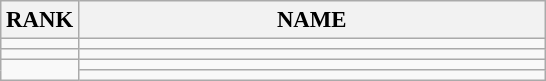<table class="wikitable" style="font-size:95%;">
<tr>
<th>RANK</th>
<th align="left" style="width: 20em">NAME</th>
</tr>
<tr>
<td align="center"></td>
<td></td>
</tr>
<tr>
<td align="center"></td>
<td></td>
</tr>
<tr>
<td rowspan=2 align="center"></td>
<td></td>
</tr>
<tr>
<td></td>
</tr>
</table>
